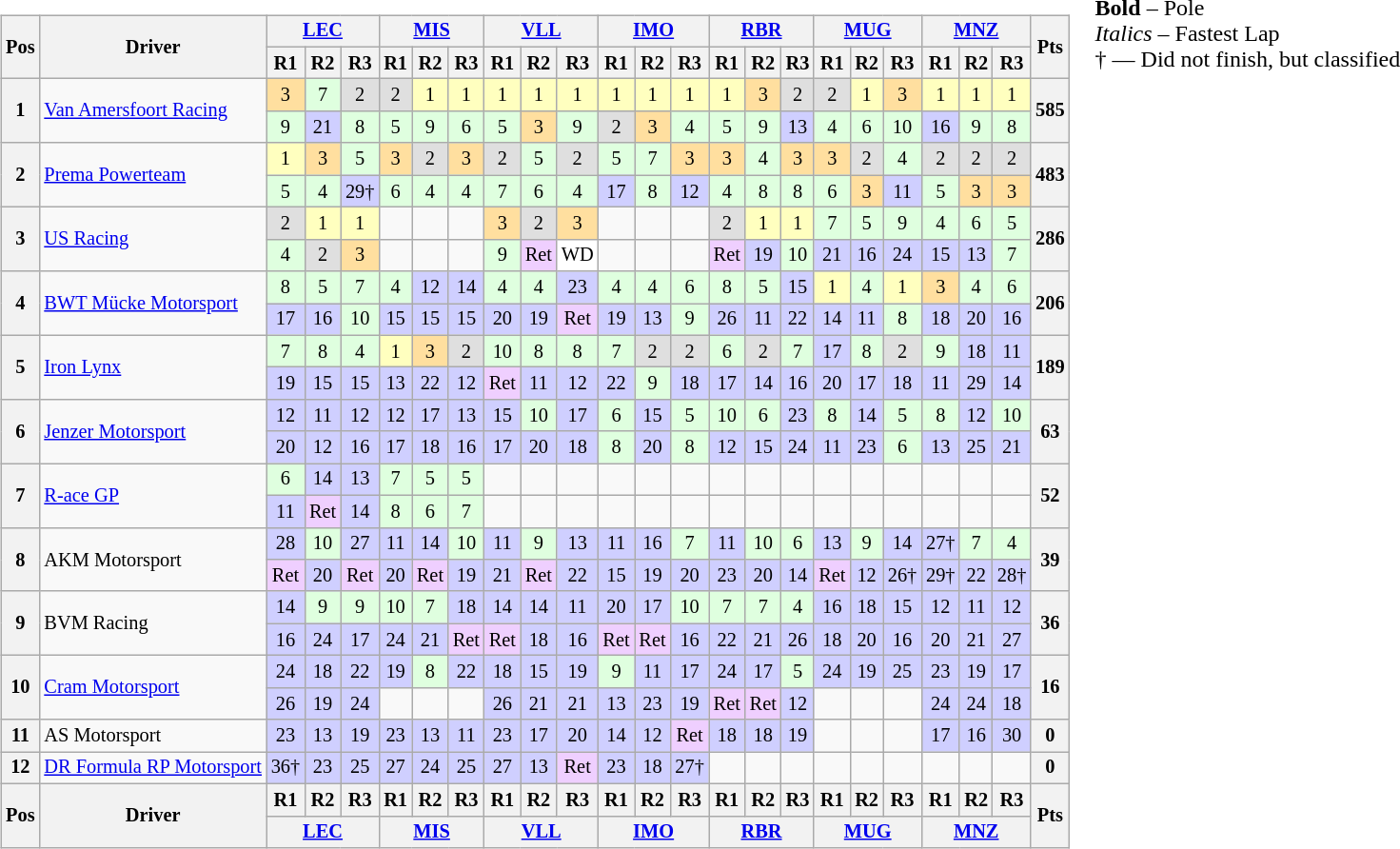<table>
<tr>
<td><br><table class="wikitable" style="font-size: 85%; text-align:center">
<tr>
<th rowspan=2>Pos</th>
<th rowspan=2>Driver</th>
<th colspan=3><a href='#'>LEC</a><br></th>
<th colspan=3><a href='#'>MIS</a><br></th>
<th colspan=3><a href='#'>VLL</a><br></th>
<th colspan=3><a href='#'>IMO</a><br></th>
<th colspan=3><a href='#'>RBR</a><br></th>
<th colspan=3><a href='#'>MUG</a><br></th>
<th colspan=3><a href='#'>MNZ</a><br></th>
<th rowspan=2>Pts</th>
</tr>
<tr>
<th>R1</th>
<th>R2</th>
<th>R3</th>
<th>R1</th>
<th>R2</th>
<th>R3</th>
<th>R1</th>
<th>R2</th>
<th>R3</th>
<th>R1</th>
<th>R2</th>
<th>R3</th>
<th>R1</th>
<th>R2</th>
<th>R3</th>
<th>R1</th>
<th>R2</th>
<th>R3</th>
<th>R1</th>
<th>R2</th>
<th>R3</th>
</tr>
<tr>
<th rowspan=2>1</th>
<td rowspan=2 style="text-align:left"> <a href='#'>Van Amersfoort Racing</a></td>
<td style="background:#ffdf9f">3</td>
<td style="background:#dfffdf">7</td>
<td style="background:#dfdfdf">2</td>
<td style="background:#dfdfdf">2</td>
<td style="background:#ffffbf">1</td>
<td style="background:#ffffbf">1</td>
<td style="background:#ffffbf">1</td>
<td style="background:#ffffbf">1</td>
<td style="background:#ffffbf">1</td>
<td style="background:#ffffbf">1</td>
<td style="background:#ffffbf">1</td>
<td style="background:#ffffbf">1</td>
<td style="background:#ffffbf">1</td>
<td style="background:#ffdf9f">3</td>
<td style="background:#dfdfdf">2</td>
<td style="background:#dfdfdf">2</td>
<td style="background:#ffffbf">1</td>
<td style="background:#ffdf9f">3</td>
<td style="background:#ffffbf">1</td>
<td style="background:#ffffbf">1</td>
<td style="background:#ffffbf">1</td>
<th rowspan=2>585</th>
</tr>
<tr>
<td style="background:#dfffdf">9</td>
<td style="background:#cfcfff">21</td>
<td style="background:#dfffdf">8</td>
<td style="background:#dfffdf">5</td>
<td style="background:#dfffdf">9</td>
<td style="background:#dfffdf">6</td>
<td style="background:#dfffdf">5</td>
<td style="background:#ffdf9f">3</td>
<td style="background:#dfffdf">9</td>
<td style="background:#dfdfdf">2</td>
<td style="background:#ffdf9f">3</td>
<td style="background:#dfffdf">4</td>
<td style="background:#dfffdf">5</td>
<td style="background:#dfffdf">9</td>
<td style="background:#cfcfff">13</td>
<td style="background:#dfffdf">4</td>
<td style="background:#dfffdf">6</td>
<td style="background:#dfffdf">10</td>
<td style="background:#cfcfff">16</td>
<td style="background:#dfffdf">9</td>
<td style="background:#dfffdf">8</td>
</tr>
<tr>
<th rowspan=2>2</th>
<td rowspan=2 style="text-align:left"> <a href='#'>Prema Powerteam</a></td>
<td style="background:#ffffbf">1</td>
<td style="background:#ffdf9f">3</td>
<td style="background:#dfffdf">5</td>
<td style="background:#ffdf9f">3</td>
<td style="background:#dfdfdf">2</td>
<td style="background:#ffdf9f">3</td>
<td style="background:#dfdfdf">2</td>
<td style="background:#dfffdf">5</td>
<td style="background:#dfdfdf">2</td>
<td style="background:#dfffdf">5</td>
<td style="background:#dfffdf">7</td>
<td style="background:#ffdf9f">3</td>
<td style="background:#ffdf9f">3</td>
<td style="background:#dfffdf">4</td>
<td style="background:#ffdf9f">3</td>
<td style="background:#ffdf9f">3</td>
<td style="background:#dfdfdf">2</td>
<td style="background:#dfffdf">4</td>
<td style="background:#dfdfdf">2</td>
<td style="background:#dfdfdf">2</td>
<td style="background:#dfdfdf">2</td>
<th rowspan=2>483</th>
</tr>
<tr>
<td style="background:#dfffdf">5</td>
<td style="background:#dfffdf">4</td>
<td style="background:#cfcfff">29†</td>
<td style="background:#dfffdf">6</td>
<td style="background:#dfffdf">4</td>
<td style="background:#dfffdf">4</td>
<td style="background:#dfffdf">7</td>
<td style="background:#dfffdf">6</td>
<td style="background:#dfffdf">4</td>
<td style="background:#cfcfff">17</td>
<td style="background:#dfffdf">8</td>
<td style="background:#cfcfff">12</td>
<td style="background:#dfffdf">4</td>
<td style="background:#dfffdf">8</td>
<td style="background:#dfffdf">8</td>
<td style="background:#dfffdf">6</td>
<td style="background:#ffdf9f">3</td>
<td style="background:#cfcfff">11</td>
<td style="background:#dfffdf">5</td>
<td style="background:#ffdf9f">3</td>
<td style="background:#ffdf9f">3</td>
</tr>
<tr>
<th rowspan=2>3</th>
<td rowspan=2 style="text-align:left"> <a href='#'>US Racing</a></td>
<td style="background:#dfdfdf">2</td>
<td style="background:#ffffbf">1</td>
<td style="background:#ffffbf">1</td>
<td></td>
<td></td>
<td></td>
<td style="background:#ffdf9f">3</td>
<td style="background:#dfdfdf">2</td>
<td style="background:#ffdf9f">3</td>
<td></td>
<td></td>
<td></td>
<td style="background:#dfdfdf">2</td>
<td style="background:#ffffbf">1</td>
<td style="background:#ffffbf">1</td>
<td style="background:#dfffdf">7</td>
<td style="background:#dfffdf">5</td>
<td style="background:#dfffdf">9</td>
<td style="background:#dfffdf">4</td>
<td style="background:#dfffdf">6</td>
<td style="background:#dfffdf">5</td>
<th rowspan=2>286</th>
</tr>
<tr>
<td style="background:#dfffdf">4</td>
<td style="background:#dfdfdf">2</td>
<td style="background:#ffdf9f">3</td>
<td></td>
<td></td>
<td></td>
<td style="background:#dfffdf">9</td>
<td style="background:#efcfff">Ret</td>
<td style="background:#ffffff">WD</td>
<td></td>
<td></td>
<td></td>
<td style="background:#efcfff">Ret</td>
<td style="background:#cfcfff">19</td>
<td style="background:#dfffdf">10</td>
<td style="background:#cfcfff">21</td>
<td style="background:#cfcfff">16</td>
<td style="background:#cfcfff">24</td>
<td style="background:#cfcfff">15</td>
<td style="background:#cfcfff">13</td>
<td style="background:#dfffdf">7</td>
</tr>
<tr>
<th rowspan=2>4</th>
<td rowspan=2 style="text-align:left" nowrap> <a href='#'>BWT Mücke Motorsport</a></td>
<td style="background:#dfffdf">8</td>
<td style="background:#dfffdf">5</td>
<td style="background:#dfffdf">7</td>
<td style="background:#dfffdf">4</td>
<td style="background:#cfcfff">12</td>
<td style="background:#cfcfff">14</td>
<td style="background:#dfffdf">4</td>
<td style="background:#dfffdf">4</td>
<td style="background:#cfcfff">23</td>
<td style="background:#dfffdf">4</td>
<td style="background:#dfffdf">4</td>
<td style="background:#dfffdf">6</td>
<td style="background:#dfffdf">8</td>
<td style="background:#dfffdf">5</td>
<td style="background:#cfcfff">15</td>
<td style="background:#ffffbf">1</td>
<td style="background:#dfffdf">4</td>
<td style="background:#ffffbf">1</td>
<td style="background:#ffdf9f">3</td>
<td style="background:#dfffdf">4</td>
<td style="background:#dfffdf">6</td>
<th rowspan=2>206</th>
</tr>
<tr>
<td style="background:#cfcfff">17</td>
<td style="background:#cfcfff">16</td>
<td style="background:#dfffdf">10</td>
<td style="background:#cfcfff">15</td>
<td style="background:#cfcfff">15</td>
<td style="background:#cfcfff">15</td>
<td style="background:#cfcfff">20</td>
<td style="background:#cfcfff">19</td>
<td style="background:#efcfff">Ret</td>
<td style="background:#cfcfff">19</td>
<td style="background:#cfcfff">13</td>
<td style="background:#dfffdf">9</td>
<td style="background:#cfcfff">26</td>
<td style="background:#cfcfff">11</td>
<td style="background:#cfcfff">22</td>
<td style="background:#cfcfff">14</td>
<td style="background:#cfcfff">11</td>
<td style="background:#dfffdf">8</td>
<td style="background:#cfcfff">18</td>
<td style="background:#cfcfff">20</td>
<td style="background:#cfcfff">16</td>
</tr>
<tr>
<th rowspan=2>5</th>
<td rowspan=2 style="text-align:left"> <a href='#'>Iron Lynx</a></td>
<td style="background:#dfffdf">7</td>
<td style="background:#dfffdf">8</td>
<td style="background:#dfffdf">4</td>
<td style="background:#ffffbf">1</td>
<td style="background:#ffdf9f">3</td>
<td style="background:#dfdfdf">2</td>
<td style="background:#dfffdf">10</td>
<td style="background:#dfffdf">8</td>
<td style="background:#dfffdf">8</td>
<td style="background:#dfffdf">7</td>
<td style="background:#dfdfdf">2</td>
<td style="background:#dfdfdf">2</td>
<td style="background:#dfffdf">6</td>
<td style="background:#dfdfdf">2</td>
<td style="background:#dfffdf">7</td>
<td style="background:#cfcfff">17</td>
<td style="background:#dfffdf">8</td>
<td style="background:#dfdfdf">2</td>
<td style="background:#dfffdf">9</td>
<td style="background:#cfcfff">18</td>
<td style="background:#cfcfff">11</td>
<th rowspan=2>189</th>
</tr>
<tr>
<td style="background:#cfcfff">19</td>
<td style="background:#cfcfff">15</td>
<td style="background:#cfcfff">15</td>
<td style="background:#cfcfff">13</td>
<td style="background:#cfcfff">22</td>
<td style="background:#cfcfff">12</td>
<td style="background:#efcfff">Ret</td>
<td style="background:#cfcfff">11</td>
<td style="background:#cfcfff">12</td>
<td style="background:#cfcfff">22</td>
<td style="background:#dfffdf">9</td>
<td style="background:#cfcfff">18</td>
<td style="background:#cfcfff">17</td>
<td style="background:#cfcfff">14</td>
<td style="background:#cfcfff">16</td>
<td style="background:#cfcfff">20</td>
<td style="background:#cfcfff">17</td>
<td style="background:#cfcfff">18</td>
<td style="background:#cfcfff">11</td>
<td style="background:#cfcfff">29</td>
<td style="background:#cfcfff">14</td>
</tr>
<tr>
<th rowspan=2>6</th>
<td rowspan=2 style="text-align:left"> <a href='#'>Jenzer Motorsport</a></td>
<td style="background:#cfcfff">12</td>
<td style="background:#cfcfff">11</td>
<td style="background:#cfcfff">12</td>
<td style="background:#cfcfff">12</td>
<td style="background:#cfcfff">17</td>
<td style="background:#cfcfff">13</td>
<td style="background:#cfcfff">15</td>
<td style="background:#dfffdf">10</td>
<td style="background:#cfcfff">17</td>
<td style="background:#dfffdf">6</td>
<td style="background:#cfcfff">15</td>
<td style="background:#dfffdf">5</td>
<td style="background:#dfffdf">10</td>
<td style="background:#dfffdf">6</td>
<td style="background:#cfcfff">23</td>
<td style="background:#dfffdf">8</td>
<td style="background:#cfcfff">14</td>
<td style="background:#dfffdf">5</td>
<td style="background:#dfffdf">8</td>
<td style="background:#cfcfff">12</td>
<td style="background:#dfffdf">10</td>
<th rowspan=2>63</th>
</tr>
<tr>
<td style="background:#cfcfff">20</td>
<td style="background:#cfcfff">12</td>
<td style="background:#cfcfff">16</td>
<td style="background:#cfcfff">17</td>
<td style="background:#cfcfff">18</td>
<td style="background:#cfcfff">16</td>
<td style="background:#cfcfff">17</td>
<td style="background:#cfcfff">20</td>
<td style="background:#cfcfff">18</td>
<td style="background:#dfffdf">8</td>
<td style="background:#cfcfff">20</td>
<td style="background:#dfffdf">8</td>
<td style="background:#cfcfff">12</td>
<td style="background:#cfcfff">15</td>
<td style="background:#cfcfff">24</td>
<td style="background:#cfcfff">11</td>
<td style="background:#cfcfff">23</td>
<td style="background:#dfffdf">6</td>
<td style="background:#cfcfff">13</td>
<td style="background:#cfcfff">25</td>
<td style="background:#cfcfff">21</td>
</tr>
<tr>
<th rowspan=2>7</th>
<td rowspan=2 style="text-align:left"> <a href='#'>R-ace GP</a></td>
<td style="background:#dfffdf">6</td>
<td style="background:#cfcfff">14</td>
<td style="background:#cfcfff">13</td>
<td style="background:#dfffdf">7</td>
<td style="background:#dfffdf">5</td>
<td style="background:#dfffdf">5</td>
<td></td>
<td></td>
<td></td>
<td></td>
<td></td>
<td></td>
<td></td>
<td></td>
<td></td>
<td></td>
<td></td>
<td></td>
<td></td>
<td></td>
<td></td>
<th rowspan=2>52</th>
</tr>
<tr>
<td style="background:#cfcfff">11</td>
<td style="background:#efcfff">Ret</td>
<td style="background:#cfcfff">14</td>
<td style="background:#dfffdf">8</td>
<td style="background:#dfffdf">6</td>
<td style="background:#dfffdf">7</td>
<td></td>
<td></td>
<td></td>
<td></td>
<td></td>
<td></td>
<td></td>
<td></td>
<td></td>
<td></td>
<td></td>
<td></td>
<td></td>
<td></td>
<td></td>
</tr>
<tr>
<th rowspan=2>8</th>
<td rowspan=2 style="text-align:left"> AKM Motorsport</td>
<td style="background:#cfcfff">28</td>
<td style="background:#dfffdf">10</td>
<td style="background:#cfcfff">27</td>
<td style="background:#cfcfff">11</td>
<td style="background:#cfcfff">14</td>
<td style="background:#dfffdf">10</td>
<td style="background:#cfcfff">11</td>
<td style="background:#dfffdf">9</td>
<td style="background:#cfcfff">13</td>
<td style="background:#cfcfff">11</td>
<td style="background:#cfcfff">16</td>
<td style="background:#dfffdf">7</td>
<td style="background:#cfcfff">11</td>
<td style="background:#dfffdf">10</td>
<td style="background:#dfffdf">6</td>
<td style="background:#cfcfff">13</td>
<td style="background:#dfffdf">9</td>
<td style="background:#cfcfff">14</td>
<td style="background:#cfcfff">27†</td>
<td style="background:#dfffdf">7</td>
<td style="background:#dfffdf">4</td>
<th rowspan=2>39</th>
</tr>
<tr>
<td style="background:#efcfff">Ret</td>
<td style="background:#cfcfff">20</td>
<td style="background:#efcfff">Ret</td>
<td style="background:#cfcfff">20</td>
<td style="background:#efcfff">Ret</td>
<td style="background:#cfcfff">19</td>
<td style="background:#cfcfff">21</td>
<td style="background:#efcfff">Ret</td>
<td style="background:#cfcfff">22</td>
<td style="background:#cfcfff">15</td>
<td style="background:#cfcfff">19</td>
<td style="background:#cfcfff">20</td>
<td style="background:#cfcfff">23</td>
<td style="background:#cfcfff">20</td>
<td style="background:#cfcfff">14</td>
<td style="background:#efcfff">Ret</td>
<td style="background:#cfcfff">12</td>
<td style="background:#cfcfff">26†</td>
<td style="background:#cfcfff">29†</td>
<td style="background:#cfcfff">22</td>
<td style="background:#cfcfff">28†</td>
</tr>
<tr>
<th rowspan=2>9</th>
<td rowspan=2 style="text-align:left"> BVM Racing</td>
<td style="background:#cfcfff">14</td>
<td style="background:#dfffdf">9</td>
<td style="background:#dfffdf">9</td>
<td style="background:#dfffdf">10</td>
<td style="background:#dfffdf">7</td>
<td style="background:#cfcfff">18</td>
<td style="background:#cfcfff">14</td>
<td style="background:#cfcfff">14</td>
<td style="background:#cfcfff">11</td>
<td style="background:#cfcfff">20</td>
<td style="background:#cfcfff">17</td>
<td style="background:#dfffdf">10</td>
<td style="background:#dfffdf">7</td>
<td style="background:#dfffdf">7</td>
<td style="background:#dfffdf">4</td>
<td style="background:#cfcfff">16</td>
<td style="background:#cfcfff">18</td>
<td style="background:#cfcfff">15</td>
<td style="background:#cfcfff">12</td>
<td style="background:#cfcfff">11</td>
<td style="background:#cfcfff">12</td>
<th rowspan=2>36</th>
</tr>
<tr>
<td style="background:#cfcfff">16</td>
<td style="background:#cfcfff">24</td>
<td style="background:#cfcfff">17</td>
<td style="background:#cfcfff">24</td>
<td style="background:#cfcfff">21</td>
<td style="background:#efcfff">Ret</td>
<td style="background:#efcfff">Ret</td>
<td style="background:#cfcfff">18</td>
<td style="background:#cfcfff">16</td>
<td style="background:#efcfff">Ret</td>
<td style="background:#efcfff">Ret</td>
<td style="background:#cfcfff">16</td>
<td style="background:#cfcfff">22</td>
<td style="background:#cfcfff">21</td>
<td style="background:#cfcfff">26</td>
<td style="background:#cfcfff">18</td>
<td style="background:#cfcfff">20</td>
<td style="background:#cfcfff">16</td>
<td style="background:#cfcfff">20</td>
<td style="background:#cfcfff">21</td>
<td style="background:#cfcfff">27</td>
</tr>
<tr>
<th rowspan=2>10</th>
<td rowspan=2 style="text-align:left"> <a href='#'>Cram Motorsport</a></td>
<td style="background:#cfcfff">24</td>
<td style="background:#cfcfff">18</td>
<td style="background:#cfcfff">22</td>
<td style="background:#cfcfff">19</td>
<td style="background:#dfffdf">8</td>
<td style="background:#cfcfff">22</td>
<td style="background:#cfcfff">18</td>
<td style="background:#cfcfff">15</td>
<td style="background:#cfcfff">19</td>
<td style="background:#dfffdf">9</td>
<td style="background:#cfcfff">11</td>
<td style="background:#cfcfff">17</td>
<td style="background:#cfcfff">24</td>
<td style="background:#cfcfff">17</td>
<td style="background:#dfffdf">5</td>
<td style="background:#cfcfff">24</td>
<td style="background:#cfcfff">19</td>
<td style="background:#cfcfff">25</td>
<td style="background:#cfcfff">23</td>
<td style="background:#cfcfff">19</td>
<td style="background:#cfcfff">17</td>
<th rowspan=2>16</th>
</tr>
<tr>
<td style="background:#cfcfff">26</td>
<td style="background:#cfcfff">19</td>
<td style="background:#cfcfff">24</td>
<td></td>
<td></td>
<td></td>
<td style="background:#cfcfff">26</td>
<td style="background:#cfcfff">21</td>
<td style="background:#cfcfff">21</td>
<td style="background:#cfcfff">13</td>
<td style="background:#cfcfff">23</td>
<td style="background:#cfcfff">19</td>
<td style="background:#efcfff">Ret</td>
<td style="background:#efcfff">Ret</td>
<td style="background:#cfcfff">12</td>
<td></td>
<td></td>
<td></td>
<td style="background:#cfcfff">24</td>
<td style="background:#cfcfff">24</td>
<td style="background:#cfcfff">18</td>
</tr>
<tr>
<th>11</th>
<td style="text-align:left"> AS Motorsport</td>
<td style="background:#cfcfff">23</td>
<td style="background:#cfcfff">13</td>
<td style="background:#cfcfff">19</td>
<td style="background:#cfcfff">23</td>
<td style="background:#cfcfff">13</td>
<td style="background:#cfcfff">11</td>
<td style="background:#cfcfff">23</td>
<td style="background:#cfcfff">17</td>
<td style="background:#cfcfff">20</td>
<td style="background:#cfcfff">14</td>
<td style="background:#cfcfff">12</td>
<td style="background:#efcfff">Ret</td>
<td style="background:#cfcfff">18</td>
<td style="background:#cfcfff">18</td>
<td style="background:#cfcfff">19</td>
<td></td>
<td></td>
<td></td>
<td style="background:#cfcfff">17</td>
<td style="background:#cfcfff">16</td>
<td style="background:#cfcfff">30</td>
<th>0</th>
</tr>
<tr>
<th>12</th>
<td style="text-align:left" nowrap> <a href='#'>DR Formula RP Motorsport</a></td>
<td style="background:#cfcfff">36†</td>
<td style="background:#cfcfff">23</td>
<td style="background:#cfcfff">25</td>
<td style="background:#cfcfff">27</td>
<td style="background:#cfcfff">24</td>
<td style="background:#cfcfff">25</td>
<td style="background:#cfcfff">27</td>
<td style="background:#cfcfff">13</td>
<td style="background:#efcfff">Ret</td>
<td style="background:#cfcfff">23</td>
<td style="background:#cfcfff">18</td>
<td style="background:#cfcfff">27†</td>
<td></td>
<td></td>
<td></td>
<td></td>
<td></td>
<td></td>
<td></td>
<td></td>
<td></td>
<th>0</th>
</tr>
<tr>
<th rowspan=2>Pos</th>
<th rowspan=2>Driver</th>
<th>R1</th>
<th>R2</th>
<th>R3</th>
<th>R1</th>
<th>R2</th>
<th>R3</th>
<th>R1</th>
<th>R2</th>
<th>R3</th>
<th>R1</th>
<th>R2</th>
<th>R3</th>
<th>R1</th>
<th>R2</th>
<th>R3</th>
<th>R1</th>
<th>R2</th>
<th>R3</th>
<th>R1</th>
<th>R2</th>
<th>R3</th>
<th rowspan=2>Pts</th>
</tr>
<tr>
<th colspan=3><a href='#'>LEC</a><br></th>
<th colspan=3><a href='#'>MIS</a><br></th>
<th colspan=3><a href='#'>VLL</a><br></th>
<th colspan=3><a href='#'>IMO</a><br></th>
<th colspan=3><a href='#'>RBR</a><br></th>
<th colspan=3><a href='#'>MUG</a><br></th>
<th colspan=3><a href='#'>MNZ</a><br></th>
</tr>
</table>
</td>
<td style="vertical-align:top"><br><span><strong>Bold</strong> – Pole<br><em>Italics</em> – Fastest Lap<br>† — Did not finish, but classified</span></td>
</tr>
</table>
